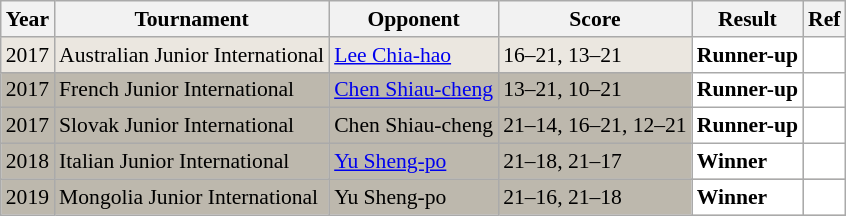<table class="sortable wikitable" style="font-size: 90%;">
<tr>
<th>Year</th>
<th>Tournament</th>
<th>Opponent</th>
<th>Score</th>
<th>Result</th>
<th>Ref</th>
</tr>
<tr style="background:#EBE7E0">
<td align="center">2017</td>
<td align="left">Australian Junior International</td>
<td align="left"> <a href='#'>Lee Chia-hao</a></td>
<td align="left">16–21, 13–21</td>
<td style="text-align:left; background:white"> <strong>Runner-up</strong></td>
<td style="text-align:center; background:white"></td>
</tr>
<tr style="background:#BDB8AD">
<td align="center">2017</td>
<td align="left">French Junior International</td>
<td align="left"> <a href='#'>Chen Shiau-cheng</a></td>
<td align="left">13–21, 10–21</td>
<td style="text-align:left; background:white"> <strong>Runner-up</strong></td>
<td style="text-align:center; background:white"></td>
</tr>
<tr style="background:#BDB8AD">
<td align="center">2017</td>
<td align="left">Slovak Junior International</td>
<td align="left"> Chen Shiau-cheng</td>
<td align="left">21–14, 16–21, 12–21</td>
<td style="text-align:left; background:white"> <strong>Runner-up</strong></td>
<td style="text-align:center; background:white"></td>
</tr>
<tr style="background:#BDB8AD">
<td align="center">2018</td>
<td align="left">Italian Junior International</td>
<td align="left"> <a href='#'>Yu Sheng-po</a></td>
<td align="left">21–18, 21–17</td>
<td style="text-align:left; background:white"> <strong>Winner</strong></td>
<td style="text-align:center; background:white"></td>
</tr>
<tr style="background:#BDB8AD">
<td align="center">2019</td>
<td align="left">Mongolia Junior International</td>
<td align="left"> Yu Sheng-po</td>
<td align="left">21–16, 21–18</td>
<td style="text-align:left; background:white"> <strong>Winner</strong></td>
<td style="text-align:center; background:white"></td>
</tr>
</table>
